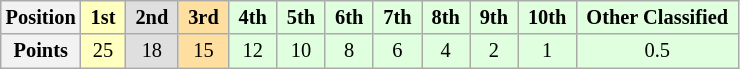<table class="wikitable" style="font-size:85%; text-align:center">
<tr>
<th>Position</th>
<td style="background:#ffffbf;"> <strong>1st</strong> </td>
<td style="background:#dfdfdf;"> <strong>2nd</strong> </td>
<td style="background:#ffdf9f;"> <strong>3rd</strong> </td>
<td style="background:#dfffdf;"> <strong>4th</strong> </td>
<td style="background:#dfffdf;"> <strong>5th</strong> </td>
<td style="background:#dfffdf;"> <strong>6th</strong> </td>
<td style="background:#dfffdf;"> <strong>7th</strong> </td>
<td style="background:#dfffdf;"> <strong>8th</strong> </td>
<td style="background:#dfffdf;"> <strong>9th</strong> </td>
<td style="background:#dfffdf;"> <strong>10th</strong> </td>
<td style="background:#dfffdf;"> <strong>Other Classified</strong> </td>
</tr>
<tr>
<th>Points</th>
<td style="background:#ffffbf;">25</td>
<td style="background:#dfdfdf;">18</td>
<td style="background:#ffdf9f;">15</td>
<td style="background:#dfffdf;">12</td>
<td style="background:#dfffdf;">10</td>
<td style="background:#dfffdf;">8</td>
<td style="background:#dfffdf;">6</td>
<td style="background:#dfffdf;">4</td>
<td style="background:#dfffdf;">2</td>
<td style="background:#dfffdf;">1</td>
<td style="background:#dfffdf;">0.5</td>
</tr>
</table>
